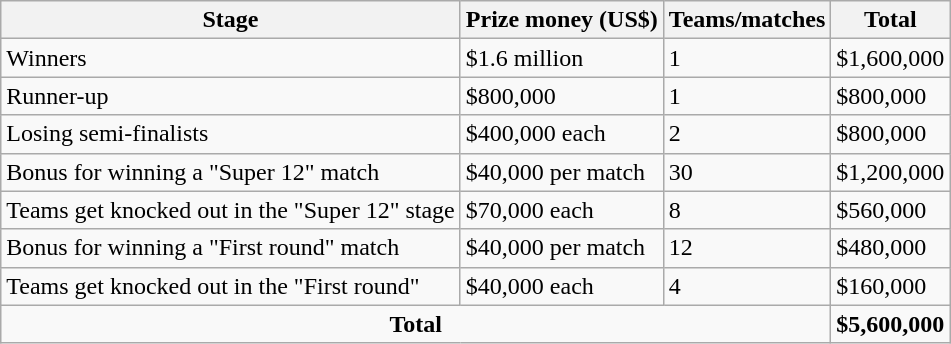<table class="wikitable">
<tr>
<th>Stage</th>
<th>Prize money (US$)</th>
<th>Teams/matches</th>
<th>Total</th>
</tr>
<tr>
<td>Winners</td>
<td>$1.6 million</td>
<td>1</td>
<td>$1,600,000</td>
</tr>
<tr>
<td>Runner-up</td>
<td>$800,000</td>
<td>1</td>
<td>$800,000</td>
</tr>
<tr>
<td>Losing semi-finalists</td>
<td>$400,000 each</td>
<td>2</td>
<td>$800,000</td>
</tr>
<tr>
<td>Bonus for winning a "Super 12" match</td>
<td>$40,000 per match</td>
<td>30</td>
<td>$1,200,000</td>
</tr>
<tr>
<td>Teams get knocked out in the "Super 12" stage</td>
<td>$70,000 each</td>
<td>8</td>
<td>$560,000</td>
</tr>
<tr>
<td>Bonus for winning a "First round" match</td>
<td>$40,000 per match</td>
<td>12</td>
<td>$480,000</td>
</tr>
<tr>
<td>Teams get knocked out in the "First round"</td>
<td>$40,000 each</td>
<td>4</td>
<td>$160,000</td>
</tr>
<tr>
<td colspan=3; text align="center"><strong>Total</strong></td>
<td><strong>$5,600,000</strong></td>
</tr>
</table>
